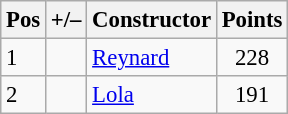<table class="wikitable" style="font-size: 95%;">
<tr>
<th>Pos</th>
<th>+/–</th>
<th>Constructor</th>
<th>Points</th>
</tr>
<tr>
<td>1</td>
<td align="left"></td>
<td> <a href='#'>Reynard</a></td>
<td align="center">228</td>
</tr>
<tr>
<td>2</td>
<td align="left"></td>
<td> <a href='#'>Lola</a></td>
<td align="center">191</td>
</tr>
</table>
